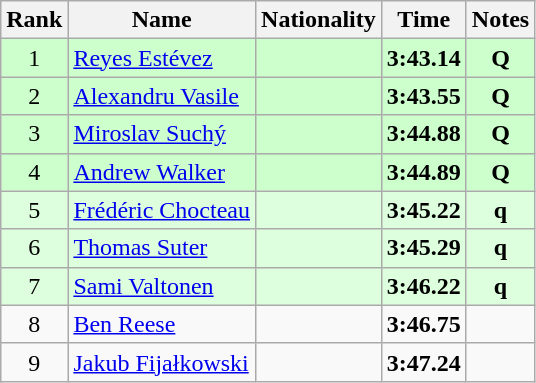<table class="wikitable sortable" style="text-align:center">
<tr>
<th>Rank</th>
<th>Name</th>
<th>Nationality</th>
<th>Time</th>
<th>Notes</th>
</tr>
<tr bgcolor=ccffcc>
<td>1</td>
<td align=left><a href='#'>Reyes Estévez</a></td>
<td align=left></td>
<td><strong>3:43.14</strong></td>
<td><strong>Q</strong></td>
</tr>
<tr bgcolor=ccffcc>
<td>2</td>
<td align=left><a href='#'>Alexandru Vasile</a></td>
<td align=left></td>
<td><strong>3:43.55</strong></td>
<td><strong>Q</strong></td>
</tr>
<tr bgcolor=ccffcc>
<td>3</td>
<td align=left><a href='#'>Miroslav Suchý</a></td>
<td align=left></td>
<td><strong>3:44.88</strong></td>
<td><strong>Q</strong></td>
</tr>
<tr bgcolor=ccffcc>
<td>4</td>
<td align=left><a href='#'>Andrew Walker</a></td>
<td align=left></td>
<td><strong>3:44.89</strong></td>
<td><strong>Q</strong></td>
</tr>
<tr bgcolor=ddffdd>
<td>5</td>
<td align=left><a href='#'>Frédéric Chocteau</a></td>
<td align=left></td>
<td><strong>3:45.22</strong></td>
<td><strong>q</strong></td>
</tr>
<tr bgcolor=ddffdd>
<td>6</td>
<td align=left><a href='#'>Thomas Suter</a></td>
<td align=left></td>
<td><strong>3:45.29</strong></td>
<td><strong>q</strong></td>
</tr>
<tr bgcolor=ddffdd>
<td>7</td>
<td align=left><a href='#'>Sami Valtonen</a></td>
<td align=left></td>
<td><strong>3:46.22</strong></td>
<td><strong>q</strong></td>
</tr>
<tr>
<td>8</td>
<td align=left><a href='#'>Ben Reese</a></td>
<td align=left></td>
<td><strong>3:46.75</strong></td>
<td></td>
</tr>
<tr>
<td>9</td>
<td align=left><a href='#'>Jakub Fijałkowski</a></td>
<td align=left></td>
<td><strong>3:47.24</strong></td>
<td></td>
</tr>
</table>
